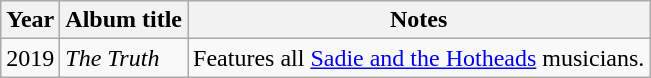<table class=wikitable>
<tr>
<th>Year</th>
<th>Album title</th>
<th>Notes</th>
</tr>
<tr>
<td>2019</td>
<td><em>The Truth</em></td>
<td>Features all <a href='#'>Sadie and the Hotheads</a> musicians.</td>
</tr>
</table>
